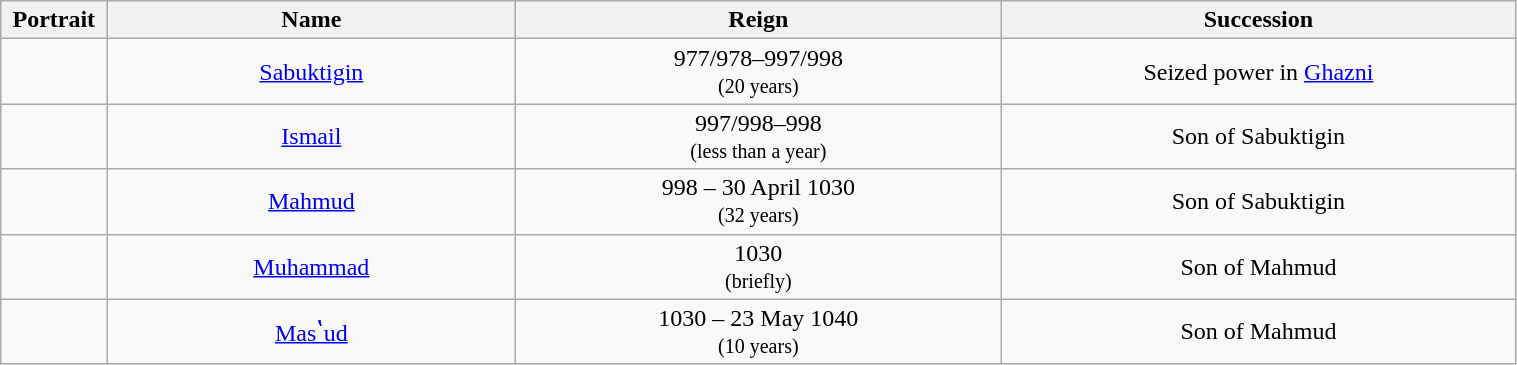<table class="wikitable" style="text-align:center; width:80%;">
<tr>
<th width="7%">Portrait</th>
<th width="27%">Name</th>
<th width="32%">Reign</th>
<th width="34%">Succession</th>
</tr>
<tr>
<td></td>
<td><a href='#'>Sabuktigin</a></td>
<td>977/978–997/998<br><small>(20 years)</small></td>
<td>Seized power in <a href='#'>Ghazni</a></td>
</tr>
<tr>
<td></td>
<td><a href='#'>Ismail</a></td>
<td>997/998–998<br><small>(less than a year)</small></td>
<td>Son of Sabuktigin</td>
</tr>
<tr>
<td></td>
<td><a href='#'>Mahmud</a></td>
<td>998 – 30 April 1030<br><small>(32 years)</small></td>
<td>Son of Sabuktigin</td>
</tr>
<tr>
<td></td>
<td><a href='#'>Muhammad</a></td>
<td>1030<br><small>(briefly)</small></td>
<td>Son of Mahmud</td>
</tr>
<tr>
<td></td>
<td><a href='#'>Masʽud</a></td>
<td>1030 – 23 May 1040<br><small>(10 years)</small></td>
<td>Son of Mahmud</td>
</tr>
</table>
